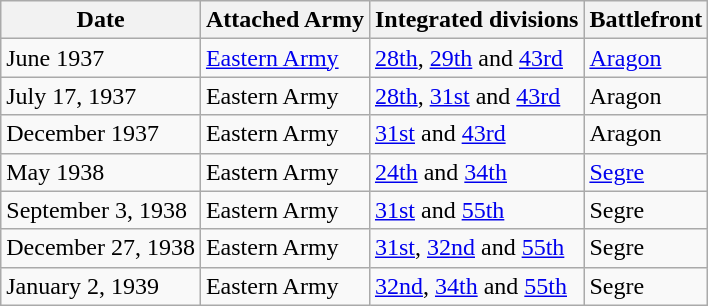<table class = "wikitable">
<tr>
<th>Date</th>
<th>Attached Army</th>
<th>Integrated divisions</th>
<th>Battlefront</th>
</tr>
<tr>
<td>June 1937</td>
<td><a href='#'>Eastern Army</a></td>
<td><a href='#'>28th</a>, <a href='#'>29th</a> and <a href='#'>43rd</a></td>
<td><a href='#'>Aragon</a></td>
</tr>
<tr>
<td>July 17, 1937</td>
<td>Eastern Army</td>
<td><a href='#'>28th</a>, <a href='#'>31st</a> and <a href='#'>43rd</a></td>
<td>Aragon</td>
</tr>
<tr>
<td>December 1937</td>
<td>Eastern Army</td>
<td><a href='#'>31st</a> and <a href='#'>43rd</a></td>
<td>Aragon</td>
</tr>
<tr>
<td>May 1938</td>
<td>Eastern Army</td>
<td><a href='#'>24th</a> and <a href='#'>34th</a></td>
<td><a href='#'>Segre</a></td>
</tr>
<tr>
<td>September 3, 1938</td>
<td>Eastern Army</td>
<td><a href='#'>31st</a> and <a href='#'>55th</a></td>
<td>Segre</td>
</tr>
<tr>
<td>December 27, 1938</td>
<td>Eastern Army</td>
<td><a href='#'>31st</a>, <a href='#'>32nd</a> and <a href='#'>55th</a></td>
<td>Segre</td>
</tr>
<tr>
<td>January 2, 1939</td>
<td>Eastern Army</td>
<td><a href='#'>32nd</a>, <a href='#'>34th</a> and <a href='#'>55th</a></td>
<td>Segre</td>
</tr>
</table>
